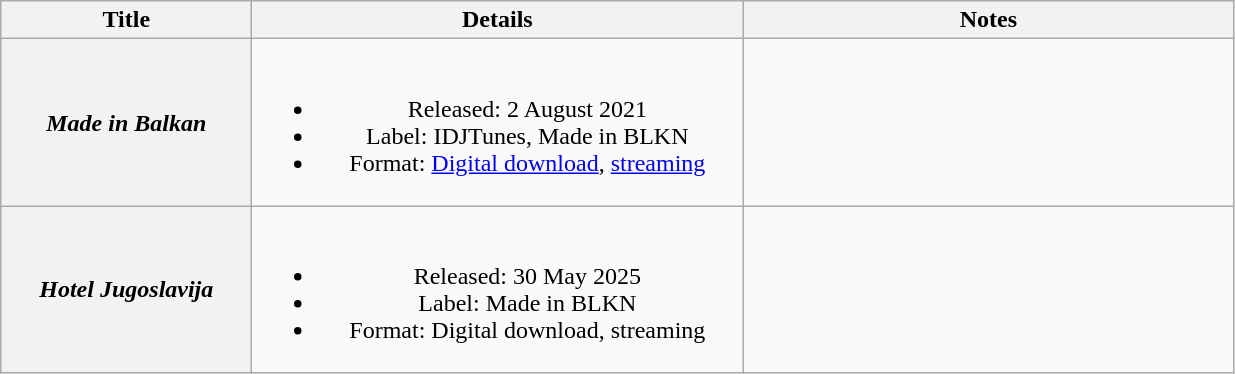<table class="wikitable plainrowheaders" style="text-align:center;">
<tr>
<th scope="col" style="width:10em;">Title</th>
<th scope="col" style="width:20em;">Details</th>
<th scope="col" style="width:20em;">Notes</th>
</tr>
<tr>
<th scope="row"><em>Made in Balkan</em></th>
<td><br><ul><li>Released: 2 August 2021</li><li>Label: IDJTunes, Made in BLKN</li><li>Format: <a href='#'>Digital download</a>, <a href='#'>streaming</a></li></ul></td>
<td></td>
</tr>
<tr>
<th scope="row"><em>Hotel Jugoslavija</em></th>
<td><br><ul><li>Released: 30 May 2025</li><li>Label: Made in BLKN</li><li>Format: Digital download, streaming</li></ul></td>
<td></td>
</tr>
</table>
